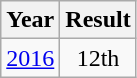<table class="wikitable" style="text-align:center">
<tr>
<th>Year</th>
<th>Result</th>
</tr>
<tr>
<td> <a href='#'>2016</a></td>
<td>12th</td>
</tr>
</table>
